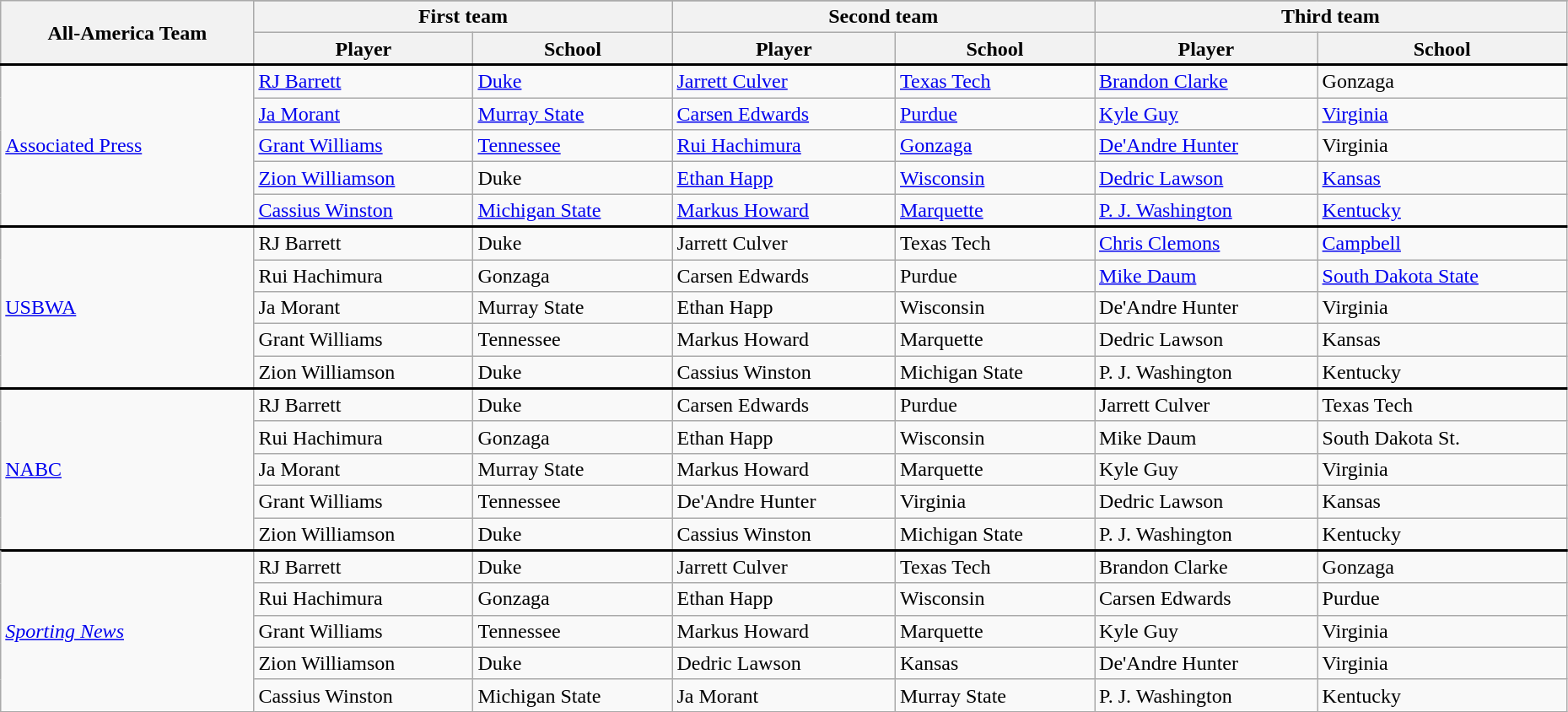<table class="wikitable" style="width:98%;">
<tr>
<th rowspan=3>All-America Team</th>
</tr>
<tr>
<th colspan=2>First team</th>
<th colspan=2>Second team</th>
<th colspan=2>Third team</th>
</tr>
<tr>
<th>Player</th>
<th>School</th>
<th>Player</th>
<th>School</th>
<th>Player</th>
<th>School</th>
</tr>
<tr>
</tr>
<tr style = "border-top:2px solid black;">
<td rowspan=5><a href='#'>Associated Press</a></td>
<td><a href='#'>RJ Barrett</a></td>
<td><a href='#'>Duke</a></td>
<td><a href='#'>Jarrett Culver</a></td>
<td><a href='#'>Texas Tech</a></td>
<td><a href='#'>Brandon Clarke</a></td>
<td>Gonzaga</td>
</tr>
<tr>
<td><a href='#'>Ja Morant</a></td>
<td><a href='#'>Murray State</a></td>
<td><a href='#'>Carsen Edwards</a></td>
<td><a href='#'>Purdue</a></td>
<td><a href='#'>Kyle Guy</a></td>
<td><a href='#'>Virginia</a></td>
</tr>
<tr>
<td><a href='#'>Grant Williams</a></td>
<td><a href='#'>Tennessee</a></td>
<td><a href='#'>Rui Hachimura</a></td>
<td><a href='#'>Gonzaga</a></td>
<td><a href='#'>De'Andre Hunter</a></td>
<td>Virginia</td>
</tr>
<tr>
<td><a href='#'>Zion Williamson</a></td>
<td>Duke</td>
<td><a href='#'>Ethan Happ</a></td>
<td><a href='#'>Wisconsin</a></td>
<td><a href='#'>Dedric Lawson</a></td>
<td><a href='#'>Kansas</a></td>
</tr>
<tr>
<td><a href='#'>Cassius Winston</a></td>
<td><a href='#'>Michigan State</a></td>
<td><a href='#'>Markus Howard</a></td>
<td><a href='#'>Marquette</a></td>
<td><a href='#'>P. J. Washington</a></td>
<td><a href='#'>Kentucky</a></td>
</tr>
<tr style = "border-top:2px solid black;">
<td rowspan=5><a href='#'>USBWA</a></td>
<td>RJ Barrett</td>
<td>Duke</td>
<td>Jarrett Culver</td>
<td>Texas Tech</td>
<td><a href='#'>Chris Clemons</a></td>
<td><a href='#'>Campbell</a></td>
</tr>
<tr>
<td>Rui Hachimura</td>
<td>Gonzaga</td>
<td>Carsen Edwards</td>
<td>Purdue</td>
<td><a href='#'>Mike Daum</a></td>
<td><a href='#'>South Dakota State</a></td>
</tr>
<tr>
<td>Ja Morant</td>
<td>Murray State</td>
<td>Ethan Happ</td>
<td>Wisconsin</td>
<td>De'Andre Hunter</td>
<td>Virginia</td>
</tr>
<tr>
<td>Grant Williams</td>
<td>Tennessee</td>
<td>Markus Howard</td>
<td>Marquette</td>
<td>Dedric Lawson</td>
<td>Kansas</td>
</tr>
<tr>
<td>Zion Williamson</td>
<td>Duke</td>
<td>Cassius Winston</td>
<td>Michigan State</td>
<td>P. J. Washington</td>
<td>Kentucky</td>
</tr>
<tr style = "border-top:2px solid black;">
<td rowspan=5><a href='#'>NABC</a></td>
<td>RJ Barrett</td>
<td>Duke</td>
<td>Carsen Edwards</td>
<td>Purdue</td>
<td>Jarrett Culver</td>
<td>Texas Tech</td>
</tr>
<tr>
<td>Rui Hachimura</td>
<td>Gonzaga</td>
<td>Ethan Happ</td>
<td>Wisconsin</td>
<td>Mike Daum</td>
<td>South Dakota St.</td>
</tr>
<tr>
<td>Ja Morant</td>
<td>Murray State</td>
<td>Markus Howard</td>
<td>Marquette</td>
<td>Kyle Guy</td>
<td>Virginia</td>
</tr>
<tr>
<td>Grant Williams</td>
<td>Tennessee</td>
<td>De'Andre Hunter</td>
<td>Virginia</td>
<td>Dedric Lawson</td>
<td>Kansas</td>
</tr>
<tr>
<td>Zion Williamson</td>
<td>Duke</td>
<td>Cassius Winston</td>
<td>Michigan State</td>
<td>P. J. Washington</td>
<td>Kentucky</td>
</tr>
<tr style = "border-top:2px solid black;">
<td rowspan=6><em><a href='#'>Sporting News</a></em></td>
</tr>
<tr style = "border-top:2px solid black;">
<td>RJ Barrett</td>
<td>Duke</td>
<td>Jarrett Culver</td>
<td>Texas Tech</td>
<td>Brandon Clarke</td>
<td>Gonzaga</td>
</tr>
<tr>
<td>Rui Hachimura</td>
<td>Gonzaga</td>
<td>Ethan Happ</td>
<td>Wisconsin</td>
<td>Carsen Edwards</td>
<td>Purdue</td>
</tr>
<tr>
<td>Grant Williams</td>
<td>Tennessee</td>
<td>Markus Howard</td>
<td>Marquette</td>
<td>Kyle Guy</td>
<td>Virginia</td>
</tr>
<tr>
<td>Zion Williamson</td>
<td>Duke</td>
<td>Dedric Lawson</td>
<td>Kansas</td>
<td>De'Andre Hunter</td>
<td>Virginia</td>
</tr>
<tr>
<td>Cassius Winston</td>
<td>Michigan State</td>
<td>Ja Morant</td>
<td>Murray State</td>
<td>P. J. Washington</td>
<td>Kentucky</td>
</tr>
</table>
